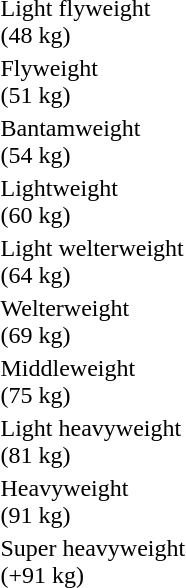<table>
<tr>
<td rowspan=2>Light flyweight<br>(48 kg)<br></td>
<td rowspan=2></td>
<td rowspan=2></td>
<td></td>
</tr>
<tr>
<td></td>
</tr>
<tr>
<td rowspan=2>Flyweight<br>(51 kg)<br></td>
<td rowspan=2></td>
<td rowspan=2></td>
<td></td>
</tr>
<tr>
<td></td>
</tr>
<tr>
<td rowspan=2>Bantamweight<br>(54 kg)<br></td>
<td rowspan=2></td>
<td rowspan=2></td>
<td></td>
</tr>
<tr>
<td></td>
</tr>
<tr>
<td rowspan=2>Lightweight<br>(60 kg)<br></td>
<td rowspan=2></td>
<td rowspan=2></td>
<td></td>
</tr>
<tr>
<td></td>
</tr>
<tr>
<td rowspan=2>Light welterweight<br>(64 kg)<br></td>
<td rowspan=2></td>
<td rowspan=2></td>
<td></td>
</tr>
<tr>
<td></td>
</tr>
<tr>
<td rowspan=2>Welterweight<br>(69 kg)<br></td>
<td rowspan=2></td>
<td rowspan=2></td>
<td></td>
</tr>
<tr>
<td></td>
</tr>
<tr>
<td rowspan=2>Middleweight<br>(75 kg)<br></td>
<td rowspan=2></td>
<td rowspan=2></td>
<td></td>
</tr>
<tr>
<td></td>
</tr>
<tr>
<td rowspan=2>Light heavyweight<br>(81 kg)<br></td>
<td rowspan=2></td>
<td rowspan=2></td>
<td></td>
</tr>
<tr>
<td></td>
</tr>
<tr>
<td rowspan=2>Heavyweight<br>(91 kg)<br></td>
<td rowspan=2></td>
<td rowspan=2></td>
<td></td>
</tr>
<tr>
<td></td>
</tr>
<tr>
<td rowspan=2>Super heavyweight<br>(+91 kg)<br></td>
<td rowspan=2></td>
<td rowspan=2></td>
<td></td>
</tr>
<tr>
<td></td>
</tr>
</table>
